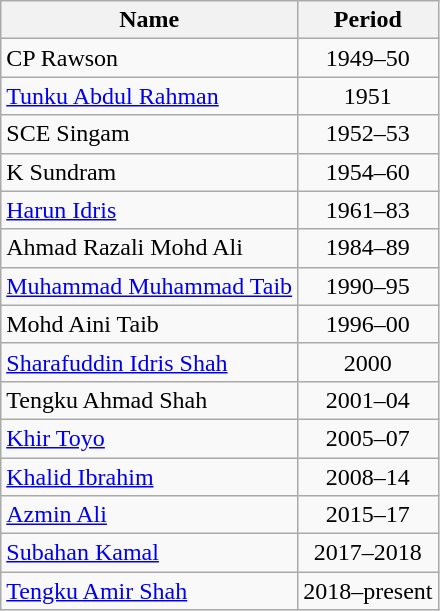<table class="wikitable">
<tr>
<th text-align:center;">Name</th>
<th text-align:center;">Period</th>
</tr>
<tr>
<td> CP Rawson</td>
<td align=center>1949–50</td>
</tr>
<tr>
<td> <a href='#'>Tunku Abdul Rahman</a></td>
<td align=center>1951</td>
</tr>
<tr>
<td> SCE Singam</td>
<td align=center>1952–53</td>
</tr>
<tr>
<td> K Sundram</td>
<td align=center>1954–60</td>
</tr>
<tr>
<td> <a href='#'>Harun Idris</a></td>
<td align=center>1961–83</td>
</tr>
<tr>
<td> Ahmad Razali Mohd Ali</td>
<td align=center>1984–89</td>
</tr>
<tr>
<td> <a href='#'>Muhammad Muhammad Taib</a></td>
<td align=center>1990–95</td>
</tr>
<tr>
<td> Mohd Aini Taib</td>
<td align=center>1996–00</td>
</tr>
<tr>
<td> <a href='#'>Sharafuddin Idris Shah</a></td>
<td align=center>2000</td>
</tr>
<tr>
<td> Tengku Ahmad Shah</td>
<td align=center>2001–04</td>
</tr>
<tr>
<td> <a href='#'>Khir Toyo</a></td>
<td align=center>2005–07</td>
</tr>
<tr>
<td> <a href='#'>Khalid Ibrahim</a></td>
<td align=center>2008–14</td>
</tr>
<tr>
<td> <a href='#'>Azmin Ali</a></td>
<td align=center>2015–17</td>
</tr>
<tr>
<td> <a href='#'>Subahan Kamal</a></td>
<td align=center>2017–2018</td>
</tr>
<tr>
<td> <a href='#'>Tengku Amir Shah</a></td>
<td align=center>2018–present</td>
</tr>
</table>
